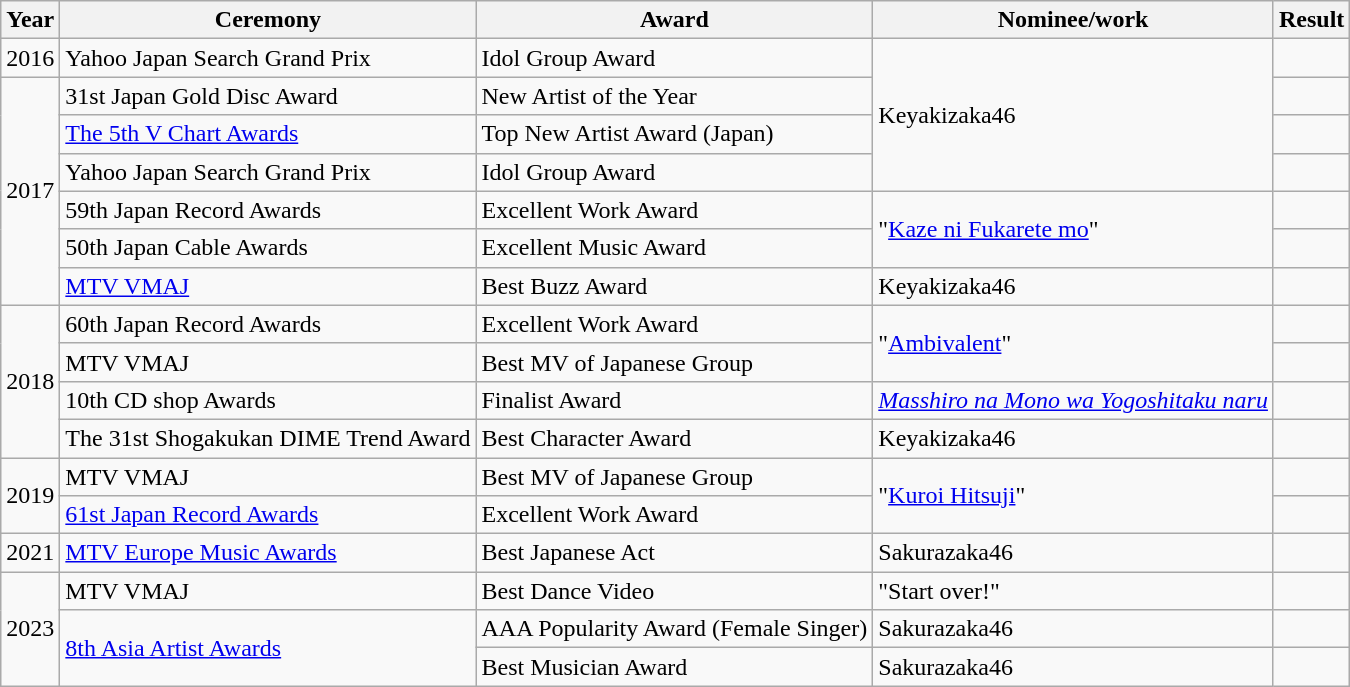<table class="wikitable">
<tr>
<th>Year</th>
<th>Ceremony</th>
<th>Award</th>
<th>Nominee/work</th>
<th>Result</th>
</tr>
<tr>
<td>2016</td>
<td>Yahoo Japan Search Grand Prix</td>
<td>Idol Group Award</td>
<td rowspan="4">Keyakizaka46</td>
<td></td>
</tr>
<tr>
<td rowspan="6">2017</td>
<td>31st Japan Gold Disc Award</td>
<td>New Artist of the Year</td>
<td></td>
</tr>
<tr>
<td><a href='#'>The 5th V Chart Awards</a></td>
<td>Top New Artist Award (Japan)</td>
<td></td>
</tr>
<tr>
<td>Yahoo Japan Search Grand Prix</td>
<td>Idol Group Award</td>
<td></td>
</tr>
<tr>
<td>59th Japan Record Awards</td>
<td>Excellent Work Award</td>
<td rowspan="2">"<a href='#'>Kaze ni Fukarete mo</a>"</td>
<td></td>
</tr>
<tr>
<td>50th Japan Cable Awards</td>
<td>Excellent Music Award</td>
<td></td>
</tr>
<tr>
<td><a href='#'>MTV VMAJ</a></td>
<td>Best Buzz Award</td>
<td>Keyakizaka46</td>
<td></td>
</tr>
<tr>
<td rowspan="4">2018</td>
<td>60th Japan Record Awards</td>
<td>Excellent Work Award</td>
<td rowspan="2">"<a href='#'>Ambivalent</a>"</td>
<td></td>
</tr>
<tr>
<td>MTV VMAJ</td>
<td>Best MV of Japanese Group</td>
<td></td>
</tr>
<tr>
<td>10th CD shop Awards</td>
<td>Finalist Award</td>
<td><em><a href='#'>Masshiro na Mono wa Yogoshitaku naru</a></em></td>
<td></td>
</tr>
<tr>
<td>The 31st Shogakukan DIME Trend Award</td>
<td>Best Character Award</td>
<td>Keyakizaka46</td>
<td></td>
</tr>
<tr>
<td rowspan="2">2019</td>
<td>MTV VMAJ</td>
<td>Best MV of Japanese Group</td>
<td rowspan="2">"<a href='#'>Kuroi Hitsuji</a>"</td>
<td></td>
</tr>
<tr>
<td><a href='#'>61st Japan Record Awards</a></td>
<td>Excellent Work Award</td>
<td></td>
</tr>
<tr>
<td>2021</td>
<td><a href='#'>MTV Europe Music Awards</a></td>
<td>Best Japanese Act</td>
<td>Sakurazaka46</td>
<td></td>
</tr>
<tr>
<td rowspan="3">2023</td>
<td>MTV VMAJ</td>
<td>Best Dance Video</td>
<td>"Start over!"</td>
<td></td>
</tr>
<tr>
<td rowspan="2"><a href='#'>8th Asia Artist Awards</a></td>
<td>AAA Popularity Award (Female Singer)</td>
<td>Sakurazaka46</td>
<td></td>
</tr>
<tr>
<td>Best Musician Award</td>
<td>Sakurazaka46</td>
<td></td>
</tr>
</table>
